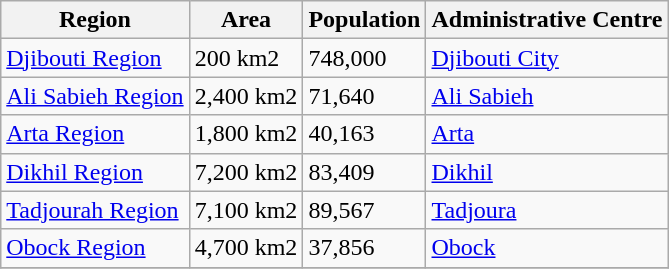<table class="wikitable sortable">
<tr>
<th>Region</th>
<th>Area</th>
<th>Population</th>
<th>Administrative Centre</th>
</tr>
<tr>
<td><a href='#'>Djibouti Region</a></td>
<td>200 km2</td>
<td>748,000</td>
<td><a href='#'>Djibouti City</a></td>
</tr>
<tr>
<td><a href='#'>Ali Sabieh Region</a></td>
<td>2,400 km2</td>
<td>71,640</td>
<td><a href='#'>Ali Sabieh</a></td>
</tr>
<tr>
<td><a href='#'>Arta Region</a></td>
<td>1,800 km2</td>
<td>40,163</td>
<td><a href='#'>Arta</a></td>
</tr>
<tr>
<td><a href='#'>Dikhil Region</a></td>
<td>7,200 km2</td>
<td>83,409</td>
<td><a href='#'>Dikhil</a></td>
</tr>
<tr>
<td><a href='#'>Tadjourah Region</a></td>
<td>7,100 km2</td>
<td>89,567</td>
<td><a href='#'>Tadjoura</a></td>
</tr>
<tr>
<td><a href='#'>Obock Region</a></td>
<td>4,700 km2</td>
<td>37,856</td>
<td><a href='#'>Obock</a></td>
</tr>
<tr>
</tr>
</table>
